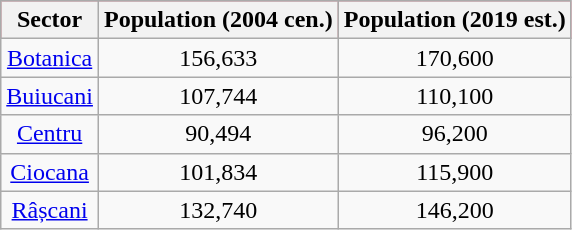<table class="wikitable sortable" style="text-align:center">
<tr style="background:#c41e3a;">
<th>Sector</th>
<th>Population (2004 cen.)</th>
<th>Population (2019 est.)</th>
</tr>
<tr>
<td><a href='#'>Botanica</a></td>
<td>156,633</td>
<td>170,600</td>
</tr>
<tr>
<td><a href='#'>Buiucani</a></td>
<td>107,744</td>
<td>110,100</td>
</tr>
<tr>
<td><a href='#'>Centru</a></td>
<td>90,494</td>
<td>96,200</td>
</tr>
<tr>
<td><a href='#'>Ciocana</a></td>
<td>101,834</td>
<td>115,900</td>
</tr>
<tr>
<td><a href='#'>Râșcani</a></td>
<td>132,740</td>
<td>146,200</td>
</tr>
</table>
